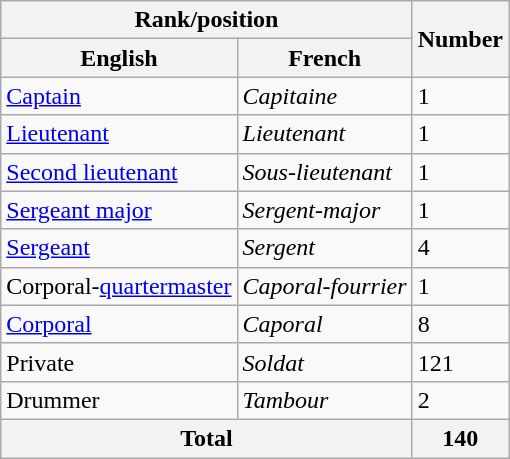<table class="wikitable">
<tr>
<th colspan="2">Rank/position</th>
<th rowspan="2">Number</th>
</tr>
<tr>
<th>English</th>
<th>French</th>
</tr>
<tr>
<td><a href='#'>Captain</a></td>
<td><em>Capitaine</em></td>
<td>1</td>
</tr>
<tr>
<td><a href='#'>Lieutenant</a></td>
<td><em>Lieutenant</em></td>
<td>1</td>
</tr>
<tr>
<td><a href='#'>Second lieutenant</a></td>
<td><em>Sous-lieutenant</em></td>
<td>1</td>
</tr>
<tr>
<td><a href='#'>Sergeant major</a></td>
<td><em>Sergent-major</em></td>
<td>1</td>
</tr>
<tr>
<td><a href='#'>Sergeant</a></td>
<td><em>Sergent</em></td>
<td>4</td>
</tr>
<tr>
<td>Corporal-<a href='#'>quartermaster</a></td>
<td><em>Caporal-fourrier</em></td>
<td>1</td>
</tr>
<tr>
<td><a href='#'>Corporal</a></td>
<td><em>Caporal</em></td>
<td>8</td>
</tr>
<tr>
<td>Private</td>
<td><em>Soldat</em></td>
<td>121</td>
</tr>
<tr>
<td>Drummer</td>
<td><em>Tambour</em></td>
<td>2</td>
</tr>
<tr>
<th colspan="2">Total</th>
<th>140</th>
</tr>
</table>
